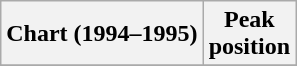<table class="wikitable plainrowheaders" style="text-align:center">
<tr>
<th scope="col">Chart (1994–1995)</th>
<th scope="col">Peak<br>position</th>
</tr>
<tr>
</tr>
</table>
